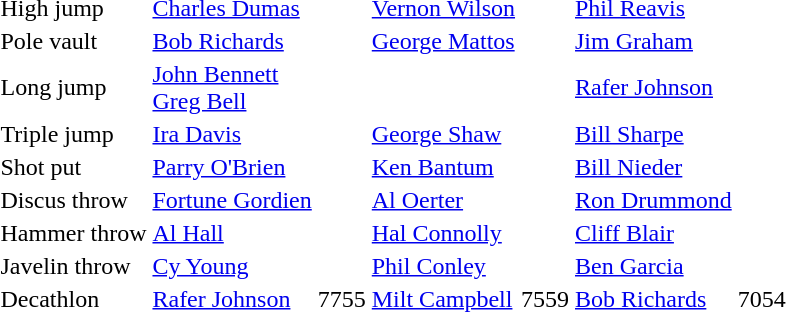<table>
<tr>
<td>High jump</td>
<td><a href='#'>Charles Dumas</a></td>
<td><strong></strong></td>
<td><a href='#'>Vernon Wilson</a></td>
<td></td>
<td><a href='#'>Phil Reavis</a></td>
<td></td>
</tr>
<tr>
<td>Pole vault</td>
<td><a href='#'>Bob Richards</a></td>
<td></td>
<td><a href='#'>George Mattos</a></td>
<td></td>
<td><a href='#'>Jim Graham</a></td>
<td></td>
</tr>
<tr>
<td>Long jump</td>
<td><a href='#'>John Bennett</a> <br><a href='#'>Greg Bell</a></td>
<td><br></td>
<td></td>
<td></td>
<td><a href='#'>Rafer Johnson</a></td>
<td></td>
</tr>
<tr>
<td>Triple jump</td>
<td><a href='#'>Ira Davis</a></td>
<td>  <strong></strong></td>
<td><a href='#'>George Shaw</a></td>
<td></td>
<td><a href='#'>Bill Sharpe</a></td>
<td></td>
</tr>
<tr>
<td>Shot put</td>
<td><a href='#'>Parry O'Brien</a></td>
<td></td>
<td><a href='#'>Ken Bantum</a></td>
<td></td>
<td><a href='#'>Bill Nieder</a></td>
<td></td>
</tr>
<tr>
<td>Discus throw</td>
<td><a href='#'>Fortune Gordien</a></td>
<td></td>
<td><a href='#'>Al Oerter</a></td>
<td></td>
<td><a href='#'>Ron Drummond</a></td>
<td></td>
</tr>
<tr>
<td>Hammer throw</td>
<td><a href='#'>Al Hall</a></td>
<td></td>
<td><a href='#'>Hal Connolly</a></td>
<td></td>
<td><a href='#'>Cliff Blair</a></td>
<td></td>
</tr>
<tr>
<td>Javelin throw</td>
<td><a href='#'>Cy Young</a></td>
<td></td>
<td><a href='#'>Phil Conley</a></td>
<td></td>
<td><a href='#'>Ben Garcia</a></td>
<td></td>
</tr>
<tr>
<td>Decathlon</td>
<td><a href='#'>Rafer Johnson</a></td>
<td>7755</td>
<td><a href='#'>Milt Campbell</a></td>
<td>7559</td>
<td><a href='#'>Bob Richards</a></td>
<td>7054</td>
</tr>
</table>
